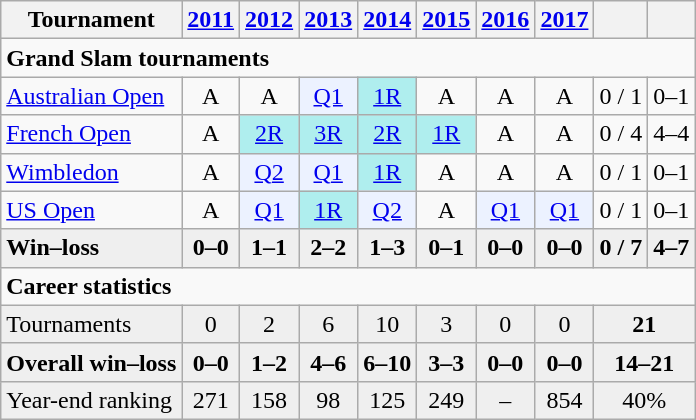<table class=wikitable style=text-align:center>
<tr>
<th>Tournament</th>
<th><a href='#'>2011</a></th>
<th><a href='#'>2012</a></th>
<th><a href='#'>2013</a></th>
<th><a href='#'>2014</a></th>
<th><a href='#'>2015</a></th>
<th><a href='#'>2016</a></th>
<th><a href='#'>2017</a></th>
<th></th>
<th></th>
</tr>
<tr>
<td colspan=10 align=left><strong>Grand Slam tournaments</strong></td>
</tr>
<tr>
<td align=left><a href='#'>Australian Open</a></td>
<td>A</td>
<td>A</td>
<td bgcolor=ecf2ff><a href='#'>Q1</a></td>
<td bgcolor=afeeee><a href='#'>1R</a></td>
<td>A</td>
<td>A</td>
<td>A</td>
<td>0 / 1</td>
<td>0–1</td>
</tr>
<tr>
<td align=left><a href='#'>French Open</a></td>
<td>A</td>
<td bgcolor=afeeee><a href='#'>2R</a></td>
<td bgcolor=afeeee><a href='#'>3R</a></td>
<td bgcolor=afeeee><a href='#'>2R</a></td>
<td bgcolor=afeeee><a href='#'>1R</a></td>
<td>A</td>
<td>A</td>
<td>0 / 4</td>
<td>4–4</td>
</tr>
<tr>
<td align=left><a href='#'>Wimbledon</a></td>
<td>A</td>
<td bgcolor=ecf2ff><a href='#'>Q2</a></td>
<td bgcolor=ecf2ff><a href='#'>Q1</a></td>
<td bgcolor=afeeee><a href='#'>1R</a></td>
<td>A</td>
<td>A</td>
<td>A</td>
<td>0 / 1</td>
<td>0–1</td>
</tr>
<tr>
<td align=left><a href='#'>US Open</a></td>
<td>A</td>
<td bgcolor=ecf2ff><a href='#'>Q1</a></td>
<td bgcolor=afeeee><a href='#'>1R</a></td>
<td bgcolor=ecf2ff><a href='#'>Q2</a></td>
<td>A</td>
<td bgcolor=ecf2ff><a href='#'>Q1</a></td>
<td bgcolor=ecf2ff><a href='#'>Q1</a></td>
<td>0 / 1</td>
<td>0–1</td>
</tr>
<tr style="font-weight:bold; background:#efefef;">
<td style="text-align:left;">Win–loss</td>
<td>0–0</td>
<td>1–1</td>
<td>2–2</td>
<td>1–3</td>
<td>0–1</td>
<td>0–0</td>
<td>0–0</td>
<td>0 / 7</td>
<td>4–7</td>
</tr>
<tr>
<td colspan=10 align=left><strong>Career statistics</strong></td>
</tr>
<tr bgcolor=efefef>
<td align=left>Tournaments</td>
<td>0</td>
<td>2</td>
<td>6</td>
<td>10</td>
<td>3</td>
<td>0</td>
<td>0</td>
<td colspan=2><strong>21</strong></td>
</tr>
<tr style="font-weight:bold; background:#efefef;">
<td style="text-align:left;">Overall win–loss</td>
<td>0–0</td>
<td>1–2</td>
<td>4–6</td>
<td>6–10</td>
<td>3–3</td>
<td>0–0</td>
<td>0–0</td>
<td colspan=2>14–21</td>
</tr>
<tr bgcolor=efefef>
<td align=left>Year-end ranking</td>
<td>271</td>
<td>158</td>
<td>98</td>
<td>125</td>
<td>249</td>
<td>–</td>
<td>854</td>
<td colspan=2>40%</td>
</tr>
</table>
